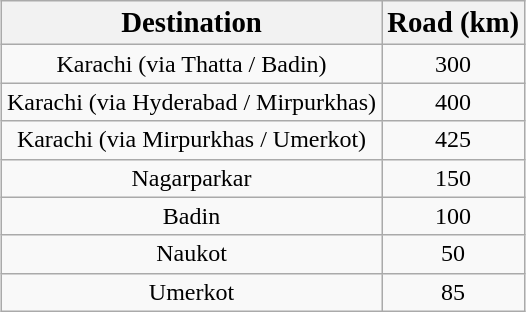<table class="wikitable" style="margin-left: auto; margin-right: auto; text-align: center">
<tr>
<th><big>Destination</big></th>
<th><big>Road (km)</big></th>
</tr>
<tr>
<td>Karachi (via Thatta / Badin)</td>
<td>300</td>
</tr>
<tr>
<td>Karachi (via Hyderabad / Mirpurkhas)</td>
<td>400</td>
</tr>
<tr>
<td>Karachi (via Mirpurkhas / Umerkot)</td>
<td>425</td>
</tr>
<tr>
<td>Nagarparkar</td>
<td>150</td>
</tr>
<tr>
<td>Badin</td>
<td>100</td>
</tr>
<tr>
<td>Naukot</td>
<td>50</td>
</tr>
<tr>
<td>Umerkot</td>
<td>85</td>
</tr>
</table>
